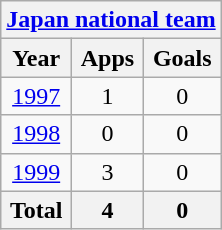<table class="wikitable" style="text-align:center">
<tr>
<th colspan=3><a href='#'>Japan national team</a></th>
</tr>
<tr>
<th>Year</th>
<th>Apps</th>
<th>Goals</th>
</tr>
<tr>
<td><a href='#'>1997</a></td>
<td>1</td>
<td>0</td>
</tr>
<tr>
<td><a href='#'>1998</a></td>
<td>0</td>
<td>0</td>
</tr>
<tr>
<td><a href='#'>1999</a></td>
<td>3</td>
<td>0</td>
</tr>
<tr>
<th>Total</th>
<th>4</th>
<th>0</th>
</tr>
</table>
